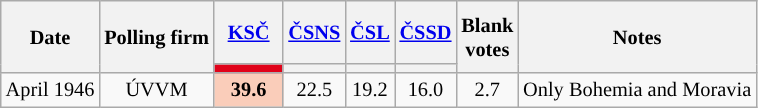<table class="wikitable" style="text-align:center; font-size:85%; line-height:16px;">
<tr style="height:42px;">
<th rowspan=2>Date</th>
<th rowspan=2>Polling firm</th>
<th><a href='#'><span>KSČ</span></a></th>
<th><a href='#'><span>ČSNS</span></a></th>
<th><a href='#'><span>ČSL</span></a></th>
<th><a href='#'><span>ČSSD</span></a></th>
<th rowspan="2">Blank<br>votes</th>
<th rowspan="2">Notes</th>
</tr>
<tr>
<th style="background:#E00219; width:40px;"></th>
<th style="background:"></th>
<th style="background:"></th>
<th style="background:"></th>
</tr>
<tr>
<td>April 1946</td>
<td>ÚVVM</td>
<td style="background:#FACDBA"><strong>39.6</strong></td>
<td>22.5</td>
<td>19.2</td>
<td>16.0</td>
<td>2.7</td>
<td>Only Bohemia and Moravia</td>
</tr>
</table>
